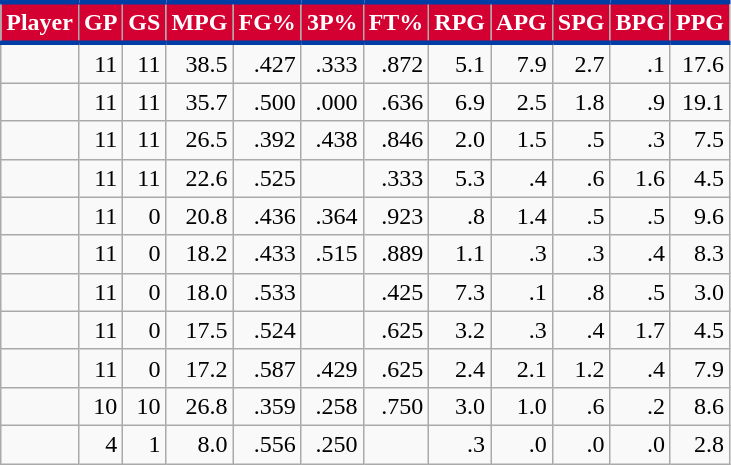<table class="wikitable sortable" style="text-align:right;">
<tr>
<th style="background:#D50032; color:#FFFFFF; border-top:#003DA5 3px solid; border-bottom:#003DA5 3px solid;">Player</th>
<th style="background:#D50032; color:#FFFFFF; border-top:#003DA5 3px solid; border-bottom:#003DA5 3px solid;">GP</th>
<th style="background:#D50032; color:#FFFFFF; border-top:#003DA5 3px solid; border-bottom:#003DA5 3px solid;">GS</th>
<th style="background:#D50032; color:#FFFFFF; border-top:#003DA5 3px solid; border-bottom:#003DA5 3px solid;">MPG</th>
<th style="background:#D50032; color:#FFFFFF; border-top:#003DA5 3px solid; border-bottom:#003DA5 3px solid;">FG%</th>
<th style="background:#D50032; color:#FFFFFF; border-top:#003DA5 3px solid; border-bottom:#003DA5 3px solid;">3P%</th>
<th style="background:#D50032; color:#FFFFFF; border-top:#003DA5 3px solid; border-bottom:#003DA5 3px solid;">FT%</th>
<th style="background:#D50032; color:#FFFFFF; border-top:#003DA5 3px solid; border-bottom:#003DA5 3px solid;">RPG</th>
<th style="background:#D50032; color:#FFFFFF; border-top:#003DA5 3px solid; border-bottom:#003DA5 3px solid;">APG</th>
<th style="background:#D50032; color:#FFFFFF; border-top:#003DA5 3px solid; border-bottom:#003DA5 3px solid;">SPG</th>
<th style="background:#D50032; color:#FFFFFF; border-top:#003DA5 3px solid; border-bottom:#003DA5 3px solid;">BPG</th>
<th style="background:#D50032; color:#FFFFFF; border-top:#003DA5 3px solid; border-bottom:#003DA5 3px solid;">PPG</th>
</tr>
<tr>
<td style="text-align:left;"></td>
<td>11</td>
<td>11</td>
<td>38.5</td>
<td>.427</td>
<td>.333</td>
<td>.872</td>
<td>5.1</td>
<td>7.9</td>
<td>2.7</td>
<td>.1</td>
<td>17.6</td>
</tr>
<tr>
<td style="text-align:left;"></td>
<td>11</td>
<td>11</td>
<td>35.7</td>
<td>.500</td>
<td>.000</td>
<td>.636</td>
<td>6.9</td>
<td>2.5</td>
<td>1.8</td>
<td>.9</td>
<td>19.1</td>
</tr>
<tr>
<td style="text-align:left;"></td>
<td>11</td>
<td>11</td>
<td>26.5</td>
<td>.392</td>
<td>.438</td>
<td>.846</td>
<td>2.0</td>
<td>1.5</td>
<td>.5</td>
<td>.3</td>
<td>7.5</td>
</tr>
<tr>
<td style="text-align:left;"></td>
<td>11</td>
<td>11</td>
<td>22.6</td>
<td>.525</td>
<td></td>
<td>.333</td>
<td>5.3</td>
<td>.4</td>
<td>.6</td>
<td>1.6</td>
<td>4.5</td>
</tr>
<tr>
<td style="text-align:left;"></td>
<td>11</td>
<td>0</td>
<td>20.8</td>
<td>.436</td>
<td>.364</td>
<td>.923</td>
<td>.8</td>
<td>1.4</td>
<td>.5</td>
<td>.5</td>
<td>9.6</td>
</tr>
<tr>
<td style="text-align:left;"></td>
<td>11</td>
<td>0</td>
<td>18.2</td>
<td>.433</td>
<td>.515</td>
<td>.889</td>
<td>1.1</td>
<td>.3</td>
<td>.3</td>
<td>.4</td>
<td>8.3</td>
</tr>
<tr>
<td style="text-align:left;"></td>
<td>11</td>
<td>0</td>
<td>18.0</td>
<td>.533</td>
<td></td>
<td>.425</td>
<td>7.3</td>
<td>.1</td>
<td>.8</td>
<td>.5</td>
<td>3.0</td>
</tr>
<tr>
<td style="text-align:left;"></td>
<td>11</td>
<td>0</td>
<td>17.5</td>
<td>.524</td>
<td></td>
<td>.625</td>
<td>3.2</td>
<td>.3</td>
<td>.4</td>
<td>1.7</td>
<td>4.5</td>
</tr>
<tr>
<td style="text-align:left;"></td>
<td>11</td>
<td>0</td>
<td>17.2</td>
<td>.587</td>
<td>.429</td>
<td>.625</td>
<td>2.4</td>
<td>2.1</td>
<td>1.2</td>
<td>.4</td>
<td>7.9</td>
</tr>
<tr>
<td style="text-align:left;"></td>
<td>10</td>
<td>10</td>
<td>26.8</td>
<td>.359</td>
<td>.258</td>
<td>.750</td>
<td>3.0</td>
<td>1.0</td>
<td>.6</td>
<td>.2</td>
<td>8.6</td>
</tr>
<tr>
<td style="text-align:left;"></td>
<td>4</td>
<td>1</td>
<td>8.0</td>
<td>.556</td>
<td>.250</td>
<td></td>
<td>.3</td>
<td>.0</td>
<td>.0</td>
<td>.0</td>
<td>2.8</td>
</tr>
</table>
